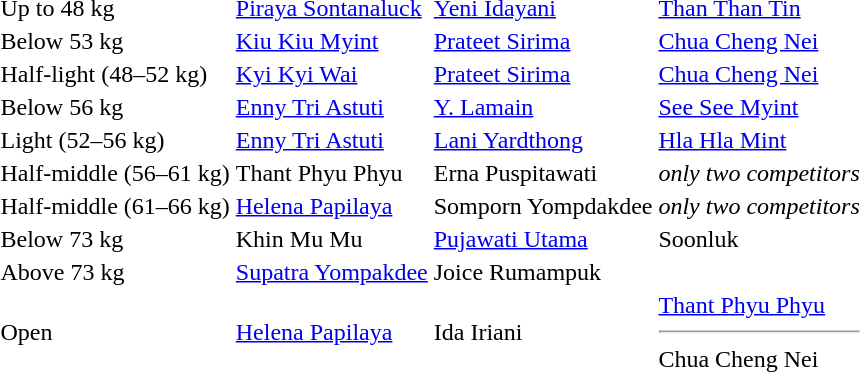<table>
<tr>
<td>Up to 48 kg</td>
<td> <a href='#'>Piraya Sontanaluck</a></td>
<td> <a href='#'>Yeni Idayani</a></td>
<td> <a href='#'>Than Than Tin</a></td>
</tr>
<tr>
<td>Below 53 kg</td>
<td> <a href='#'>Kiu Kiu Myint</a></td>
<td> <a href='#'>Prateet Sirima</a></td>
<td> <a href='#'>Chua Cheng Nei</a></td>
</tr>
<tr>
<td>Half-light (48–52 kg)</td>
<td> <a href='#'>Kyi Kyi Wai</a></td>
<td> <a href='#'>Prateet Sirima</a></td>
<td> <a href='#'>Chua Cheng Nei</a></td>
</tr>
<tr>
<td>Below 56 kg</td>
<td> <a href='#'>Enny Tri Astuti</a></td>
<td> <a href='#'>Y. Lamain</a></td>
<td> <a href='#'>See See Myint</a></td>
</tr>
<tr>
<td>Light (52–56 kg)</td>
<td> <a href='#'>Enny Tri Astuti</a></td>
<td> <a href='#'>Lani Yardthong</a></td>
<td> <a href='#'>Hla Hla Mint</a></td>
</tr>
<tr>
<td>Half-middle (56–61 kg)</td>
<td> Thant Phyu Phyu</td>
<td> Erna Puspitawati</td>
<td><em>only two competitors</em></td>
</tr>
<tr>
<td>Half-middle (61–66 kg)</td>
<td> <a href='#'>Helena Papilaya</a></td>
<td> Somporn Yompdakdee</td>
<td><em>only two competitors</em></td>
</tr>
<tr>
<td>Below 73 kg</td>
<td> Khin Mu Mu</td>
<td> <a href='#'>Pujawati Utama</a></td>
<td> Soonluk</td>
</tr>
<tr>
<td>Above 73 kg</td>
<td> <a href='#'>Supatra Yompakdee</a></td>
<td> Joice Rumampuk</td>
<td></td>
</tr>
<tr>
<td>Open</td>
<td> <a href='#'>Helena Papilaya</a></td>
<td> Ida Iriani</td>
<td> <a href='#'>Thant Phyu Phyu</a><br><hr>  Chua Cheng Nei</td>
</tr>
<tr>
</tr>
</table>
